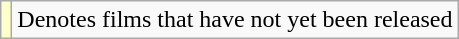<table class="wikitable">
<tr>
<td style="background:#FFFFCC;"></td>
<td>Denotes films that have not yet been released</td>
</tr>
</table>
